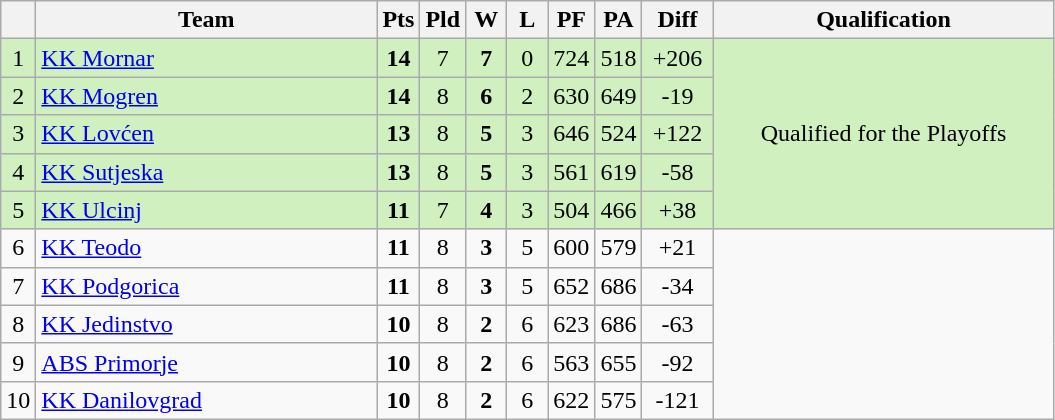<table class="wikitable" style="text-align: center;">
<tr>
<th width=15></th>
<th width=220>Team</th>
<th width=20>Pts</th>
<th width=20>Pld</th>
<th width=20>W</th>
<th width=20>L</th>
<th width=20>PF</th>
<th width=20>PA</th>
<th width=40>Diff</th>
<th width=220>Qualification</th>
</tr>
<tr bgcolor=D0F0C0>
<td>1</td>
<td align="left"><a href='#'>KK Mornar</a></td>
<td><strong>14</strong></td>
<td>7</td>
<td><strong>7</strong></td>
<td>0</td>
<td>724</td>
<td>518</td>
<td>+206</td>
<td rowspan=5 align="center">Qualified for the Playoffs</td>
</tr>
<tr bgcolor=D0F0C0>
<td>2</td>
<td align="left"><a href='#'>KK Mogren</a></td>
<td><strong>14</strong></td>
<td>8</td>
<td><strong>6</strong></td>
<td>2</td>
<td>630</td>
<td>649</td>
<td>-19</td>
</tr>
<tr bgcolor=D0F0C0>
<td>3</td>
<td align="left"><a href='#'>KK Lovćen</a></td>
<td><strong>13</strong></td>
<td>8</td>
<td><strong>5</strong></td>
<td>3</td>
<td>646</td>
<td>524</td>
<td>+122</td>
</tr>
<tr bgcolor=D0F0C0>
<td>4</td>
<td align="left"><a href='#'>KK Sutjeska</a></td>
<td><strong>13</strong></td>
<td>8</td>
<td><strong>5</strong></td>
<td>3</td>
<td>561</td>
<td>619</td>
<td>-58</td>
</tr>
<tr bgcolor=D0F0C0>
<td>5</td>
<td align="left"><a href='#'>KK Ulcinj</a></td>
<td><strong>11</strong></td>
<td>7</td>
<td><strong>4</strong></td>
<td>3</td>
<td>504</td>
<td>466</td>
<td>+38</td>
</tr>
<tr bgcolor=>
<td>6</td>
<td align="left"><a href='#'>KK Teodo</a></td>
<td><strong>11</strong></td>
<td>8</td>
<td><strong>3</strong></td>
<td>5</td>
<td>600</td>
<td>579</td>
<td>+21</td>
</tr>
<tr bgcolor=>
<td>7</td>
<td align="left"><a href='#'>KK Podgorica</a></td>
<td><strong>11</strong></td>
<td>8</td>
<td><strong>3</strong></td>
<td>5</td>
<td>652</td>
<td>686</td>
<td>-34</td>
</tr>
<tr bgcolor=>
<td>8</td>
<td align="left"><a href='#'>KK Jedinstvo</a></td>
<td><strong>10</strong></td>
<td>8</td>
<td><strong>2</strong></td>
<td>6</td>
<td>623</td>
<td>686</td>
<td>-63</td>
</tr>
<tr bgcolor=>
<td>9</td>
<td align="left"><a href='#'>ABS Primorje</a></td>
<td><strong>10</strong></td>
<td>8</td>
<td><strong>2</strong></td>
<td>6</td>
<td>563</td>
<td>655</td>
<td>-92</td>
</tr>
<tr bgcolor=>
<td>10</td>
<td align="left"><a href='#'>KK Danilovgrad</a></td>
<td><strong>10</strong></td>
<td>8</td>
<td><strong>2</strong></td>
<td>6</td>
<td>622</td>
<td>575</td>
<td>-121</td>
</tr>
</table>
